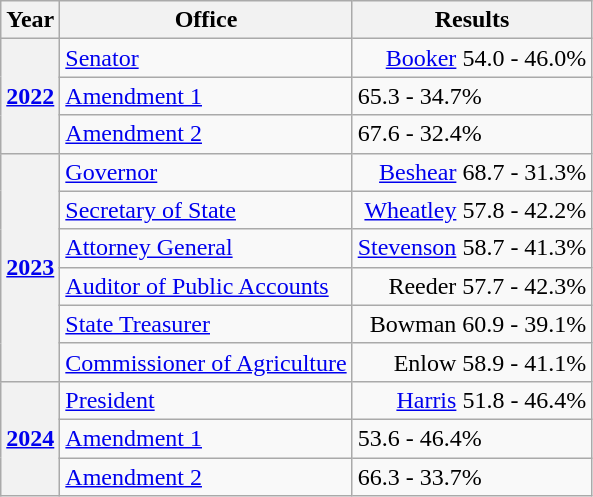<table class=wikitable>
<tr>
<th>Year</th>
<th>Office</th>
<th>Results</th>
</tr>
<tr>
<th rowspan=3><a href='#'>2022</a></th>
<td><a href='#'>Senator</a></td>
<td align="right" ><a href='#'>Booker</a> 54.0 - 46.0%</td>
</tr>
<tr>
<td><a href='#'>Amendment 1</a></td>
<td> 65.3 - 34.7%</td>
</tr>
<tr>
<td><a href='#'>Amendment 2</a></td>
<td> 67.6 - 32.4%</td>
</tr>
<tr>
<th rowspan=6><a href='#'>2023</a></th>
<td><a href='#'>Governor</a></td>
<td align="right" ><a href='#'>Beshear</a> 68.7 - 31.3%</td>
</tr>
<tr>
<td><a href='#'>Secretary of State</a></td>
<td align="right" ><a href='#'>Wheatley</a> 57.8 - 42.2%</td>
</tr>
<tr>
<td><a href='#'>Attorney General</a></td>
<td align="right" ><a href='#'>Stevenson</a> 58.7 - 41.3%</td>
</tr>
<tr>
<td><a href='#'>Auditor of Public Accounts</a></td>
<td align="right" >Reeder 57.7 - 42.3%</td>
</tr>
<tr>
<td><a href='#'>State Treasurer</a></td>
<td align="right" >Bowman 60.9 - 39.1%</td>
</tr>
<tr>
<td><a href='#'>Commissioner of Agriculture</a></td>
<td align="right" >Enlow 58.9 - 41.1%</td>
</tr>
<tr>
<th rowspan=3><a href='#'>2024</a></th>
<td><a href='#'>President</a></td>
<td align="right" ><a href='#'>Harris</a> 51.8 - 46.4%</td>
</tr>
<tr>
<td><a href='#'>Amendment 1</a></td>
<td> 53.6 - 46.4%</td>
</tr>
<tr>
<td><a href='#'>Amendment 2</a></td>
<td> 66.3 - 33.7%</td>
</tr>
</table>
